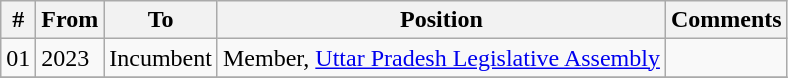<table class="wikitable sortable">
<tr>
<th>#</th>
<th>From</th>
<th>To</th>
<th>Position</th>
<th>Comments</th>
</tr>
<tr>
<td>01</td>
<td>2023</td>
<td>Incumbent</td>
<td>Member, <a href='#'>Uttar Pradesh Legislative Assembly</a></td>
<td></td>
</tr>
<tr>
</tr>
</table>
